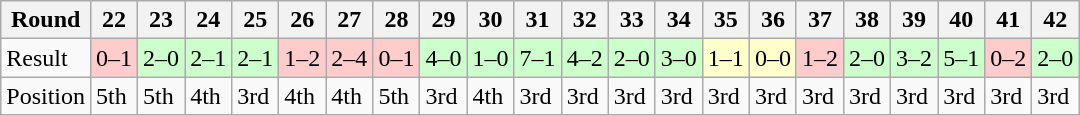<table class="wikitable">
<tr>
<th>Round</th>
<th>22</th>
<th>23</th>
<th>24</th>
<th>25</th>
<th>26</th>
<th>27</th>
<th>28</th>
<th>29</th>
<th>30</th>
<th>31</th>
<th>32</th>
<th>33</th>
<th>34</th>
<th>35</th>
<th>36</th>
<th>37</th>
<th>38</th>
<th>39</th>
<th>40</th>
<th>41</th>
<th>42</th>
</tr>
<tr>
<td>Result</td>
<td bgcolor="#FFCCCC">0–1</td>
<td bgcolor="#CCFFCC">2–0</td>
<td bgcolor="#CCFFCC">2–1</td>
<td bgcolor="#CCFFCC">2–1</td>
<td bgcolor="#FFCCCC">1–2</td>
<td bgcolor="#FFCCCC">2–4</td>
<td bgcolor="#FFCCCC">0–1</td>
<td bgcolor="#CCFFCC">4–0</td>
<td bgcolor="#CCFFCC">1–0</td>
<td bgcolor="#CCFFCC">7–1</td>
<td bgcolor="#CCFFCC">4–2</td>
<td bgcolor="#CCFFCC">2–0</td>
<td bgcolor="#CCFFCC">3–0</td>
<td bgcolor="#FFFFCC">1–1</td>
<td bgcolor="#FFFFCC">0–0</td>
<td bgcolor="#FFCCCC">1–2</td>
<td bgcolor="#CCFFCC">2–0</td>
<td bgcolor="#CCFFCC">3–2</td>
<td bgcolor="#CCFFCC">5–1</td>
<td bgcolor="#FFCCCC">0–2</td>
<td bgcolor="#CCFFCC">2–0</td>
</tr>
<tr>
<td>Position</td>
<td>5th</td>
<td>5th</td>
<td>4th</td>
<td>3rd</td>
<td>4th</td>
<td>4th</td>
<td>5th</td>
<td>3rd</td>
<td>4th</td>
<td>3rd</td>
<td>3rd</td>
<td>3rd</td>
<td>3rd</td>
<td>3rd</td>
<td>3rd</td>
<td>3rd</td>
<td>3rd</td>
<td>3rd</td>
<td>3rd</td>
<td>3rd</td>
<td>3rd</td>
</tr>
</table>
